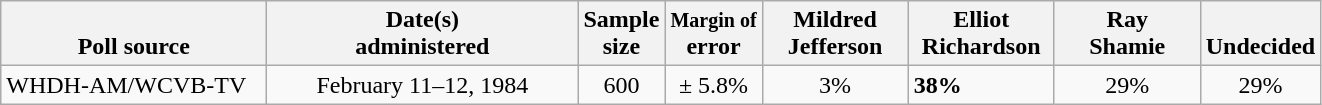<table class="wikitable">
<tr valign= bottom>
<th style="width:170px;">Poll source</th>
<th style="width:200px;">Date(s)<br>administered</th>
<th class=small>Sample<br>size</th>
<th><small>Margin of</small><br>error</th>
<th style="width:90px;">Mildred<br>Jefferson</th>
<th style="width:90px;">Elliot<br>Richardson</th>
<th style="width:90px;">Ray<br>Shamie</th>
<th>Undecided</th>
</tr>
<tr>
<td>WHDH-AM/WCVB-TV</td>
<td align=center>February 11–12, 1984</td>
<td align=center>600</td>
<td align=center>± 5.8%</td>
<td align=center>3%</td>
<td><strong>38%</strong></td>
<td align=center>29%</td>
<td align=center>29%</td>
</tr>
</table>
